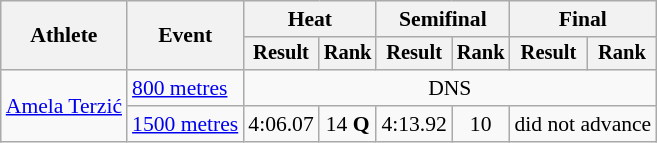<table class="wikitable" style="font-size:90%">
<tr>
<th rowspan="2">Athlete</th>
<th rowspan="2">Event</th>
<th colspan="2">Heat</th>
<th colspan="2">Semifinal</th>
<th colspan="2">Final</th>
</tr>
<tr style="font-size:95%">
<th>Result</th>
<th>Rank</th>
<th>Result</th>
<th>Rank</th>
<th>Result</th>
<th>Rank</th>
</tr>
<tr style=text-align:center>
<td style=text-align:left rowspan=2><a href='#'>Amela Terzić</a></td>
<td style=text-align:left><a href='#'>800 metres</a></td>
<td colspan="6">DNS</td>
</tr>
<tr style=text-align:center>
<td style=text-align:left><a href='#'>1500 metres</a></td>
<td>4:06.07</td>
<td>14 <strong>Q</strong></td>
<td>4:13.92</td>
<td>10</td>
<td colspan="2">did not advance</td>
</tr>
</table>
